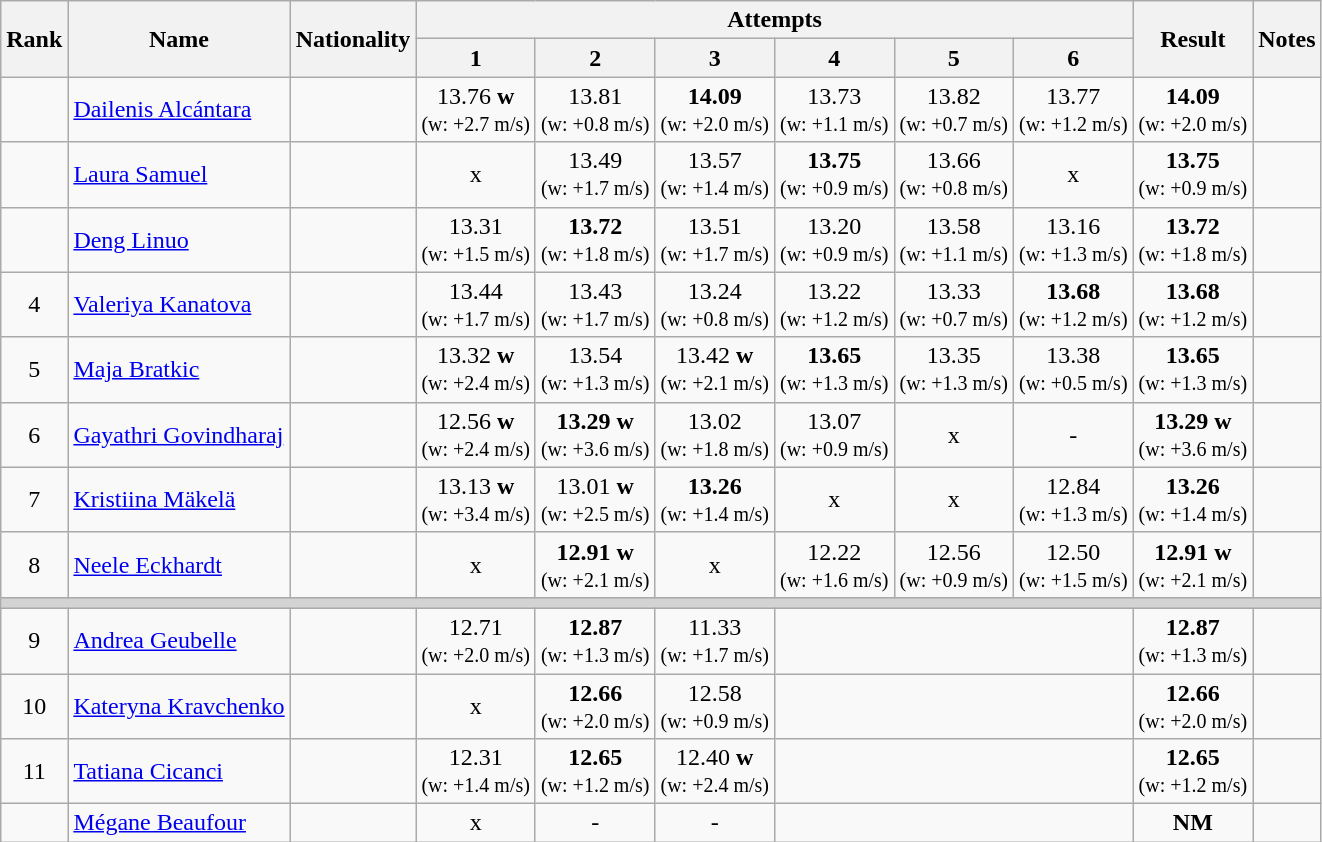<table class="wikitable sortable" style="text-align:center">
<tr>
<th rowspan=2>Rank</th>
<th rowspan=2>Name</th>
<th rowspan=2>Nationality</th>
<th colspan=6>Attempts</th>
<th rowspan=2>Result</th>
<th rowspan=2>Notes</th>
</tr>
<tr>
<th>1</th>
<th>2</th>
<th>3</th>
<th>4</th>
<th>5</th>
<th>6</th>
</tr>
<tr>
<td></td>
<td align=left><a href='#'>Dailenis Alcántara</a></td>
<td align=left></td>
<td>13.76 <strong>w</strong> <br><small>(w: +2.7 m/s)</small></td>
<td>13.81<br><small>(w: +0.8 m/s)</small></td>
<td><strong>14.09</strong><br><small>(w: +2.0 m/s)</small></td>
<td>13.73<br><small>(w: +1.1 m/s)</small></td>
<td>13.82<br><small>(w: +0.7 m/s)</small></td>
<td>13.77<br><small>(w: +1.2 m/s)</small></td>
<td><strong>14.09</strong> <br><small>(w: +2.0 m/s)</small></td>
<td></td>
</tr>
<tr>
<td></td>
<td align=left><a href='#'>Laura Samuel</a></td>
<td align=left></td>
<td>x</td>
<td>13.49<br><small>(w: +1.7 m/s)</small></td>
<td>13.57<br><small>(w: +1.4 m/s)</small></td>
<td><strong>13.75</strong><br><small>(w: +0.9 m/s)</small></td>
<td>13.66<br><small>(w: +0.8 m/s)</small></td>
<td>x</td>
<td><strong>13.75</strong> <br><small>(w: +0.9 m/s)</small></td>
<td></td>
</tr>
<tr>
<td></td>
<td align=left><a href='#'>Deng Linuo</a></td>
<td align=left></td>
<td>13.31<br><small>(w: +1.5 m/s)</small></td>
<td><strong>13.72</strong><br><small>(w: +1.8 m/s)</small></td>
<td>13.51<br><small>(w: +1.7 m/s)</small></td>
<td>13.20<br><small>(w: +0.9 m/s)</small></td>
<td>13.58<br><small>(w: +1.1 m/s)</small></td>
<td>13.16<br><small>(w: +1.3 m/s)</small></td>
<td><strong>13.72</strong> <br><small>(w: +1.8 m/s)</small></td>
<td></td>
</tr>
<tr>
<td>4</td>
<td align=left><a href='#'>Valeriya Kanatova</a></td>
<td align=left></td>
<td>13.44<br><small>(w: +1.7 m/s)</small></td>
<td>13.43<br><small>(w: +1.7 m/s)</small></td>
<td>13.24<br><small>(w: +0.8 m/s)</small></td>
<td>13.22<br><small>(w: +1.2 m/s)</small></td>
<td>13.33<br><small>(w: +0.7 m/s)</small></td>
<td><strong>13.68</strong><br><small>(w: +1.2 m/s)</small></td>
<td><strong>13.68</strong> <br><small>(w: +1.2 m/s)</small></td>
<td></td>
</tr>
<tr>
<td>5</td>
<td align=left><a href='#'>Maja Bratkic</a></td>
<td align=left></td>
<td>13.32 <strong>w</strong> <br><small>(w: +2.4 m/s)</small></td>
<td>13.54<br><small>(w: +1.3 m/s)</small></td>
<td>13.42 <strong>w</strong> <br><small>(w: +2.1 m/s)</small></td>
<td><strong>13.65</strong><br><small>(w: +1.3 m/s)</small></td>
<td>13.35<br><small>(w: +1.3 m/s)</small></td>
<td>13.38<br><small>(w: +0.5 m/s)</small></td>
<td><strong>13.65</strong> <br><small>(w: +1.3 m/s)</small></td>
<td></td>
</tr>
<tr>
<td>6</td>
<td align=left><a href='#'>Gayathri Govindharaj</a></td>
<td align=left></td>
<td>12.56 <strong>w</strong> <br><small>(w: +2.4 m/s)</small></td>
<td><strong>13.29</strong> <strong>w</strong> <br><small>(w: +3.6 m/s)</small></td>
<td>13.02<br><small>(w: +1.8 m/s)</small></td>
<td>13.07<br><small>(w: +0.9 m/s)</small></td>
<td>x</td>
<td>-</td>
<td><strong>13.29</strong>  <strong>w</strong> <br><small>(w: +3.6 m/s)</small></td>
<td></td>
</tr>
<tr>
<td>7</td>
<td align=left><a href='#'>Kristiina Mäkelä</a></td>
<td align=left></td>
<td>13.13 <strong>w</strong> <br><small>(w: +3.4 m/s)</small></td>
<td>13.01 <strong>w</strong> <br><small>(w: +2.5 m/s)</small></td>
<td><strong>13.26</strong><br><small>(w: +1.4 m/s)</small></td>
<td>x</td>
<td>x</td>
<td>12.84<br><small>(w: +1.3 m/s)</small></td>
<td><strong>13.26</strong> <br><small>(w: +1.4 m/s)</small></td>
<td></td>
</tr>
<tr>
<td>8</td>
<td align=left><a href='#'>Neele Eckhardt</a></td>
<td align=left></td>
<td>x</td>
<td><strong>12.91</strong> <strong>w</strong> <br><small>(w: +2.1 m/s)</small></td>
<td>x</td>
<td>12.22<br><small>(w: +1.6 m/s)</small></td>
<td>12.56<br><small>(w: +0.9 m/s)</small></td>
<td>12.50<br><small>(w: +1.5 m/s)</small></td>
<td><strong>12.91</strong>  <strong>w</strong> <br><small>(w: +2.1 m/s)</small></td>
<td></td>
</tr>
<tr>
<td colspan=11 bgcolor=lightgray></td>
</tr>
<tr>
<td>9</td>
<td align=left><a href='#'>Andrea Geubelle</a></td>
<td align=left></td>
<td>12.71<br><small>(w: +2.0 m/s)</small></td>
<td><strong>12.87</strong><br><small>(w: +1.3 m/s)</small></td>
<td>11.33<br><small>(w: +1.7 m/s)</small></td>
<td colspan=3></td>
<td><strong>12.87</strong> <br><small>(w: +1.3 m/s)</small></td>
<td></td>
</tr>
<tr>
<td>10</td>
<td align=left><a href='#'>Kateryna Kravchenko</a></td>
<td align=left></td>
<td>x</td>
<td><strong>12.66</strong><br><small>(w: +2.0 m/s)</small></td>
<td>12.58<br><small>(w: +0.9 m/s)</small></td>
<td colspan=3></td>
<td><strong>12.66</strong> <br><small>(w: +2.0 m/s)</small></td>
<td></td>
</tr>
<tr>
<td>11</td>
<td align=left><a href='#'>Tatiana Cicanci</a></td>
<td align=left></td>
<td>12.31<br><small>(w: +1.4 m/s)</small></td>
<td><strong>12.65</strong><br><small>(w: +1.2 m/s)</small></td>
<td>12.40 <strong>w</strong> <br><small>(w: +2.4 m/s)</small></td>
<td colspan=3></td>
<td><strong>12.65</strong> <br><small>(w: +1.2 m/s)</small></td>
<td></td>
</tr>
<tr>
<td></td>
<td align=left><a href='#'>Mégane Beaufour</a></td>
<td align=left></td>
<td>x</td>
<td>-</td>
<td>-</td>
<td colspan=3></td>
<td><strong>NM</strong></td>
<td></td>
</tr>
</table>
